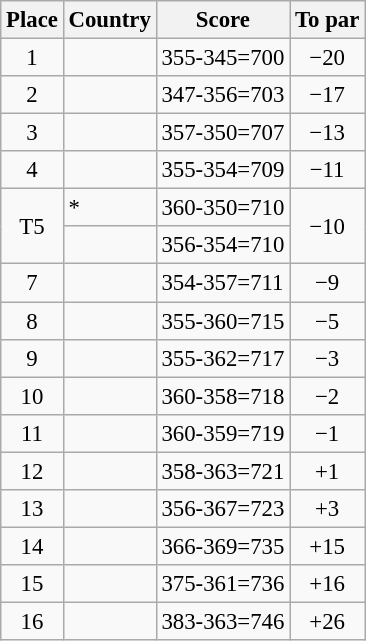<table class="wikitable" style="font-size:95%;">
<tr>
<th>Place</th>
<th>Country</th>
<th>Score</th>
<th>To par</th>
</tr>
<tr>
<td align=center>1</td>
<td></td>
<td>355-345=700</td>
<td align=center>−20</td>
</tr>
<tr>
<td align=center>2</td>
<td></td>
<td>347-356=703</td>
<td align=center>−17</td>
</tr>
<tr>
<td align=center>3</td>
<td></td>
<td>357-350=707</td>
<td align="center">−13</td>
</tr>
<tr>
<td align="center">4</td>
<td></td>
<td>355-354=709</td>
<td align="center">−11</td>
</tr>
<tr>
<td rowspan="2" align="center">T5</td>
<td> *</td>
<td>360-350=710</td>
<td rowspan="2" align="center">−10</td>
</tr>
<tr>
<td></td>
<td>356-354=710</td>
</tr>
<tr>
<td align="center">7</td>
<td></td>
<td>354-357=711</td>
<td align="center">−9</td>
</tr>
<tr>
<td align="center">8</td>
<td></td>
<td>355-360=715</td>
<td align="center">−5</td>
</tr>
<tr>
<td align="center">9</td>
<td></td>
<td>355-362=717</td>
<td align="center">−3</td>
</tr>
<tr>
<td align="center">10</td>
<td></td>
<td>360-358=718</td>
<td align="center">−2</td>
</tr>
<tr>
<td align="center">11</td>
<td></td>
<td>360-359=719</td>
<td align="center">−1</td>
</tr>
<tr>
<td align="center">12</td>
<td></td>
<td>358-363=721</td>
<td align="center">+1</td>
</tr>
<tr>
<td align=center>13</td>
<td></td>
<td>356-367=723</td>
<td align=center>+3</td>
</tr>
<tr>
<td align=center>14</td>
<td></td>
<td>366-369=735</td>
<td align=center>+15</td>
</tr>
<tr>
<td align=center>15</td>
<td></td>
<td>375-361=736</td>
<td align=center>+16</td>
</tr>
<tr>
<td align=center>16</td>
<td></td>
<td>383-363=746</td>
<td align=center>+26</td>
</tr>
</table>
